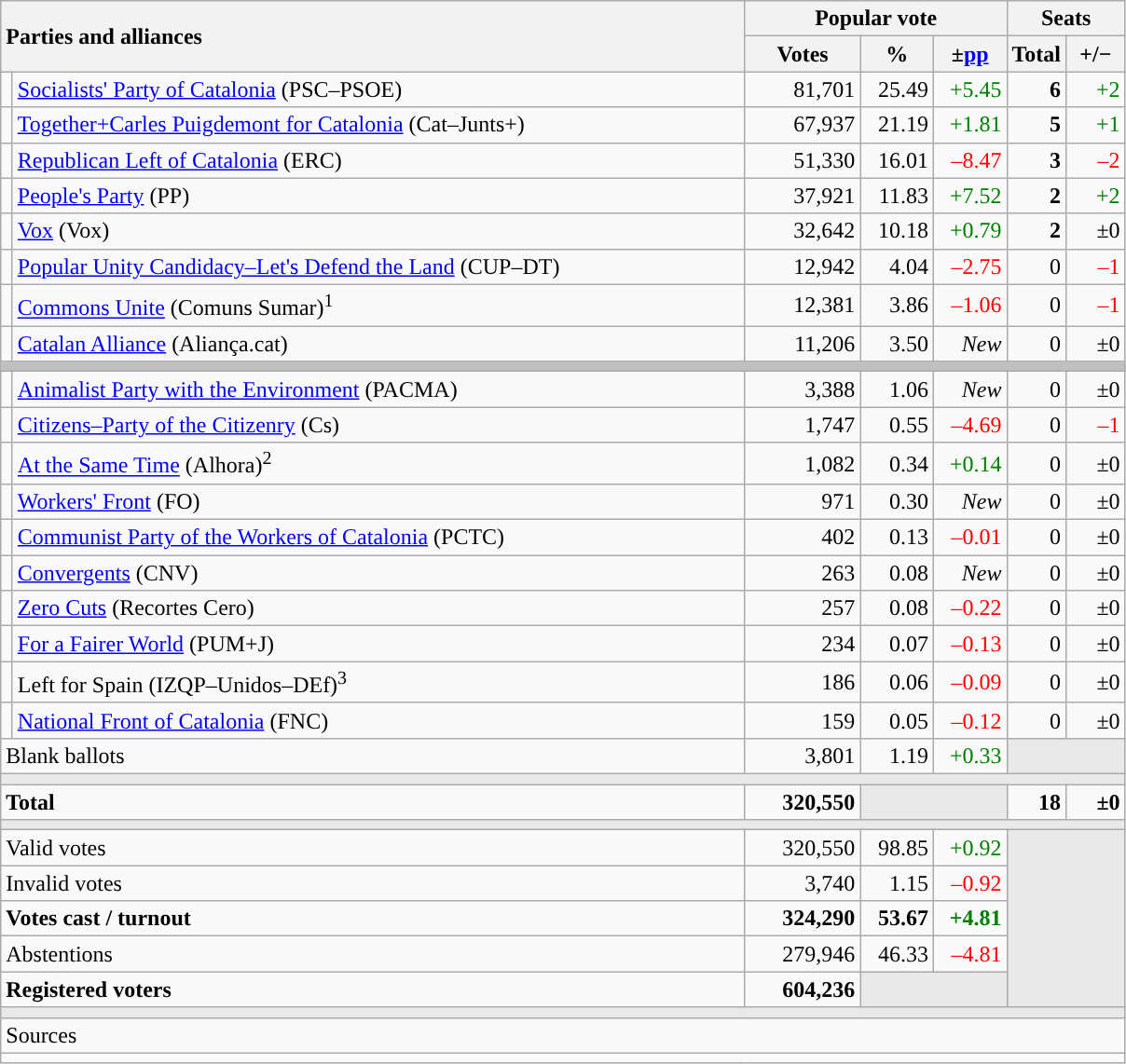<table class="wikitable" style="text-align:right;">
<tr>
<th style="text-align:left;" rowspan="2" colspan="2" width="525">Parties and alliances</th>
<th colspan="3">Popular vote</th>
<th colspan="2">Seats</th>
</tr>
<tr>
<th width="75">Votes</th>
<th width="45">%</th>
<th width="45">±<a href='#'>pp</a></th>
<th width="35">Total</th>
<th width="35">+/−</th>
</tr>
<tr>
<td width="1" style="color:inherit;background:"></td>
<td align="left"><a href='#'>Socialists' Party of Catalonia</a> (PSC–PSOE)</td>
<td>81,701</td>
<td>25.49</td>
<td style="color:green;">+5.45</td>
<td><strong>6</strong></td>
<td style="color:green;">+2</td>
</tr>
<tr>
<td style="color:inherit;background:"></td>
<td align="left"><a href='#'>Together+Carles Puigdemont for Catalonia</a> (Cat–Junts+)</td>
<td>67,937</td>
<td>21.19</td>
<td style="color:green;">+1.81</td>
<td><strong>5</strong></td>
<td style="color:green;">+1</td>
</tr>
<tr>
<td style="color:inherit;background:"></td>
<td align="left"><a href='#'>Republican Left of Catalonia</a> (ERC)</td>
<td>51,330</td>
<td>16.01</td>
<td style="color:red;">–8.47</td>
<td><strong>3</strong></td>
<td style="color:red;">–2</td>
</tr>
<tr>
<td style="color:inherit;background:"></td>
<td align="left"><a href='#'>People's Party</a> (PP)</td>
<td>37,921</td>
<td>11.83</td>
<td style="color:green;">+7.52</td>
<td><strong>2</strong></td>
<td style="color:green;">+2</td>
</tr>
<tr>
<td style="color:inherit;background:"></td>
<td align="left"><a href='#'>Vox</a> (Vox)</td>
<td>32,642</td>
<td>10.18</td>
<td style="color:green;">+0.79</td>
<td><strong>2</strong></td>
<td>±0</td>
</tr>
<tr>
<td style="color:inherit;background:"></td>
<td align="left"><a href='#'>Popular Unity Candidacy–Let's Defend the Land</a> (CUP–DT)</td>
<td>12,942</td>
<td>4.04</td>
<td style="color:red;">–2.75</td>
<td>0</td>
<td style="color:red;">–1</td>
</tr>
<tr>
<td style="color:inherit;background:"></td>
<td align="left"><a href='#'>Commons Unite</a> (Comuns Sumar)<sup>1</sup></td>
<td>12,381</td>
<td>3.86</td>
<td style="color:red;">–1.06</td>
<td>0</td>
<td style="color:red;">–1</td>
</tr>
<tr>
<td style="color:inherit;background:"></td>
<td align="left"><a href='#'>Catalan Alliance</a> (Aliança.cat)</td>
<td>11,206</td>
<td>3.50</td>
<td><em>New</em></td>
<td>0</td>
<td>±0</td>
</tr>
<tr>
<td colspan="7" bgcolor="#C0C0C0"></td>
</tr>
<tr>
<td style="color:inherit;background:"></td>
<td align="left"><a href='#'>Animalist Party with the Environment</a> (PACMA)</td>
<td>3,388</td>
<td>1.06</td>
<td><em>New</em></td>
<td>0</td>
<td>±0</td>
</tr>
<tr>
<td style="color:inherit;background:"></td>
<td align="left"><a href='#'>Citizens–Party of the Citizenry</a> (Cs)</td>
<td>1,747</td>
<td>0.55</td>
<td style="color:red;">–4.69</td>
<td>0</td>
<td style="color:red;">–1</td>
</tr>
<tr>
<td style="color:inherit;background:"></td>
<td align="left"><a href='#'>At the Same Time</a> (Alhora)<sup>2</sup></td>
<td>1,082</td>
<td>0.34</td>
<td style="color:green;">+0.14</td>
<td>0</td>
<td>±0</td>
</tr>
<tr>
<td style="color:inherit;background:"></td>
<td align="left"><a href='#'>Workers' Front</a> (FO)</td>
<td>971</td>
<td>0.30</td>
<td><em>New</em></td>
<td>0</td>
<td>±0</td>
</tr>
<tr>
<td style="color:inherit;background:"></td>
<td align="left"><a href='#'>Communist Party of the Workers of Catalonia</a> (PCTC)</td>
<td>402</td>
<td>0.13</td>
<td style="color:red;">–0.01</td>
<td>0</td>
<td>±0</td>
</tr>
<tr>
<td style="color:inherit;background:"></td>
<td align="left"><a href='#'>Convergents</a> (CNV)</td>
<td>263</td>
<td>0.08</td>
<td><em>New</em></td>
<td>0</td>
<td>±0</td>
</tr>
<tr>
<td style="color:inherit;background:"></td>
<td align="left"><a href='#'>Zero Cuts</a> (Recortes Cero)</td>
<td>257</td>
<td>0.08</td>
<td style="color:red;">–0.22</td>
<td>0</td>
<td>±0</td>
</tr>
<tr>
<td style="color:inherit;background:"></td>
<td align="left"><a href='#'>For a Fairer World</a> (PUM+J)</td>
<td>234</td>
<td>0.07</td>
<td style="color:red;">–0.13</td>
<td>0</td>
<td>±0</td>
</tr>
<tr>
<td style="color:inherit;background:"></td>
<td align="left">Left for Spain (IZQP–Unidos–DEf)<sup>3</sup></td>
<td>186</td>
<td>0.06</td>
<td style="color:red;">–0.09</td>
<td>0</td>
<td>±0</td>
</tr>
<tr>
<td style="color:inherit;background:"></td>
<td align="left"><a href='#'>National Front of Catalonia</a> (FNC)</td>
<td>159</td>
<td>0.05</td>
<td style="color:red;">–0.12</td>
<td>0</td>
<td>±0</td>
</tr>
<tr>
<td align="left" colspan="2">Blank ballots</td>
<td>3,801</td>
<td>1.19</td>
<td style="color:green;">+0.33</td>
<td bgcolor="#E9E9E9" colspan="2"></td>
</tr>
<tr>
<td colspan="7" bgcolor="#E9E9E9"></td>
</tr>
<tr style="font-weight:bold;">
<td align="left" colspan="2">Total</td>
<td>320,550</td>
<td bgcolor="#E9E9E9" colspan="2"></td>
<td>18</td>
<td>±0</td>
</tr>
<tr>
<td colspan="7" bgcolor="#E9E9E9"></td>
</tr>
<tr>
<td align="left" colspan="2">Valid votes</td>
<td>320,550</td>
<td>98.85</td>
<td style="color:green;">+0.92</td>
<td bgcolor="#E9E9E9" colspan="2" rowspan="5"></td>
</tr>
<tr>
<td align="left" colspan="2">Invalid votes</td>
<td>3,740</td>
<td>1.15</td>
<td style="color:red;">–0.92</td>
</tr>
<tr style="font-weight:bold;">
<td align="left" colspan="2">Votes cast / turnout</td>
<td>324,290</td>
<td>53.67</td>
<td style="color:green;">+4.81</td>
</tr>
<tr>
<td align="left" colspan="2">Abstentions</td>
<td>279,946</td>
<td>46.33</td>
<td style="color:red;">–4.81</td>
</tr>
<tr style="font-weight:bold;">
<td align="left" colspan="2">Registered voters</td>
<td>604,236</td>
<td bgcolor="#E9E9E9" colspan="2"></td>
</tr>
<tr>
<td colspan="7" bgcolor="#E9E9E9"></td>
</tr>
<tr>
<td align="left" colspan="7">Sources</td>
</tr>
<tr>
<td colspan="7" style="text-align:left; max-width:790px;"></td>
</tr>
</table>
